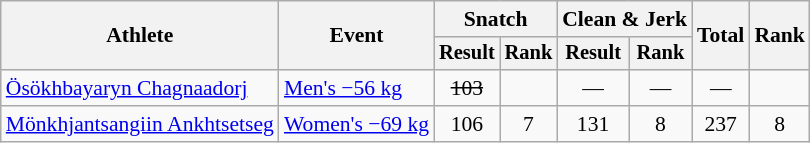<table class="wikitable" style="font-size:90%">
<tr>
<th rowspan="2">Athlete</th>
<th rowspan="2">Event</th>
<th colspan="2">Snatch</th>
<th colspan="2">Clean & Jerk</th>
<th rowspan="2">Total</th>
<th rowspan="2">Rank</th>
</tr>
<tr style="font-size:95%">
<th>Result</th>
<th>Rank</th>
<th>Result</th>
<th>Rank</th>
</tr>
<tr align=center>
<td align=left><a href='#'>Ösökhbayaryn Chagnaadorj</a></td>
<td align=left><a href='#'>Men's −56 kg</a></td>
<td><s>103</s></td>
<td></td>
<td>—</td>
<td>—</td>
<td>—</td>
<td></td>
</tr>
<tr align=center>
<td align=left><a href='#'>Mönkhjantsangiin Ankhtsetseg</a></td>
<td align=left><a href='#'>Women's −69 kg</a></td>
<td>106</td>
<td>7</td>
<td>131</td>
<td>8</td>
<td>237</td>
<td>8</td>
</tr>
</table>
